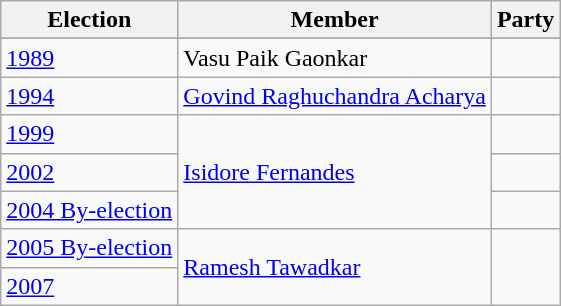<table class="wikitable sortable">
<tr>
<th>Election</th>
<th>Member</th>
<th colspan=2>Party</th>
</tr>
<tr>
</tr>
<tr>
<td><a href='#'>1989</a></td>
<td>Vasu Paik Gaonkar</td>
<td></td>
</tr>
<tr>
<td><a href='#'>1994</a></td>
<td><a href='#'>Govind Raghuchandra Acharya</a></td>
<td></td>
</tr>
<tr>
<td><a href='#'>1999</a></td>
<td rowspan=3><a href='#'>Isidore Fernandes</a></td>
<td></td>
</tr>
<tr>
<td><a href='#'>2002</a></td>
<td></td>
</tr>
<tr>
<td><a href='#'>2004 By-election</a></td>
<td></td>
</tr>
<tr>
<td><a href='#'>2005 By-election</a></td>
<td rowspan=2><a href='#'>Ramesh Tawadkar</a></td>
</tr>
<tr>
<td><a href='#'>2007</a></td>
</tr>
</table>
